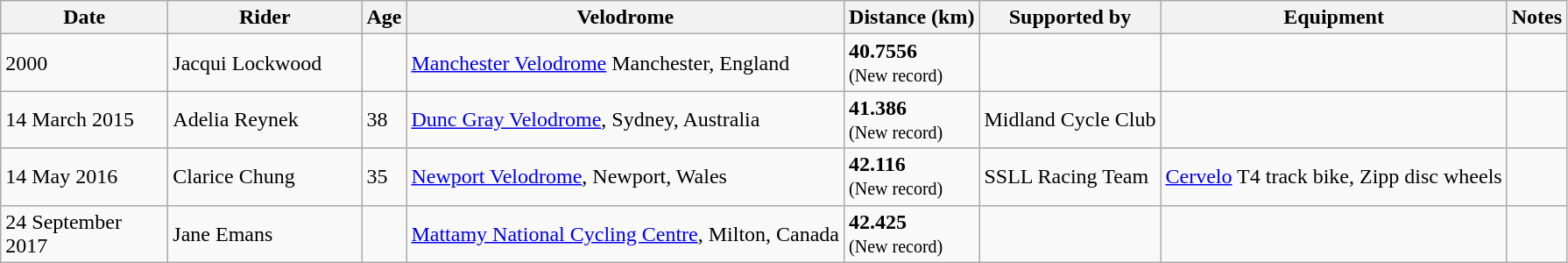<table class="wikitable sortable mw-collapsible mw-collapsed" style="min-width:22em">
<tr>
<th width=120>Date</th>
<th width=140>Rider</th>
<th>Age</th>
<th>Velodrome</th>
<th>Distance (km)</th>
<th>Supported by</th>
<th>Equipment</th>
<th>Notes</th>
</tr>
<tr>
<td>2000</td>
<td> Jacqui Lockwood</td>
<td></td>
<td><a href='#'>Manchester Velodrome</a> Manchester, England</td>
<td><strong>40.7556</strong><br><small>(New record)</small></td>
<td></td>
<td></td>
<td></td>
</tr>
<tr>
<td>14 March 2015</td>
<td> Adelia Reynek</td>
<td>38</td>
<td><a href='#'>Dunc Gray Velodrome</a>, Sydney, Australia</td>
<td><strong>41.386</strong><br><small>(New record)</small></td>
<td>Midland Cycle Club</td>
<td></td>
<td></td>
</tr>
<tr>
<td>14 May 2016</td>
<td> Clarice Chung</td>
<td>35</td>
<td><a href='#'>Newport Velodrome</a>, Newport, Wales</td>
<td><strong>42.116</strong><br><small>(New record)</small></td>
<td>SSLL Racing Team</td>
<td><a href='#'>Cervelo</a> T4 track bike, Zipp disc wheels</td>
<td></td>
</tr>
<tr>
<td>24 September 2017</td>
<td> Jane Emans</td>
<td></td>
<td><a href='#'>Mattamy National Cycling Centre</a>, Milton, Canada</td>
<td><strong>42.425</strong><br><small>(New record)</small></td>
<td></td>
<td></td>
<td></td>
</tr>
</table>
